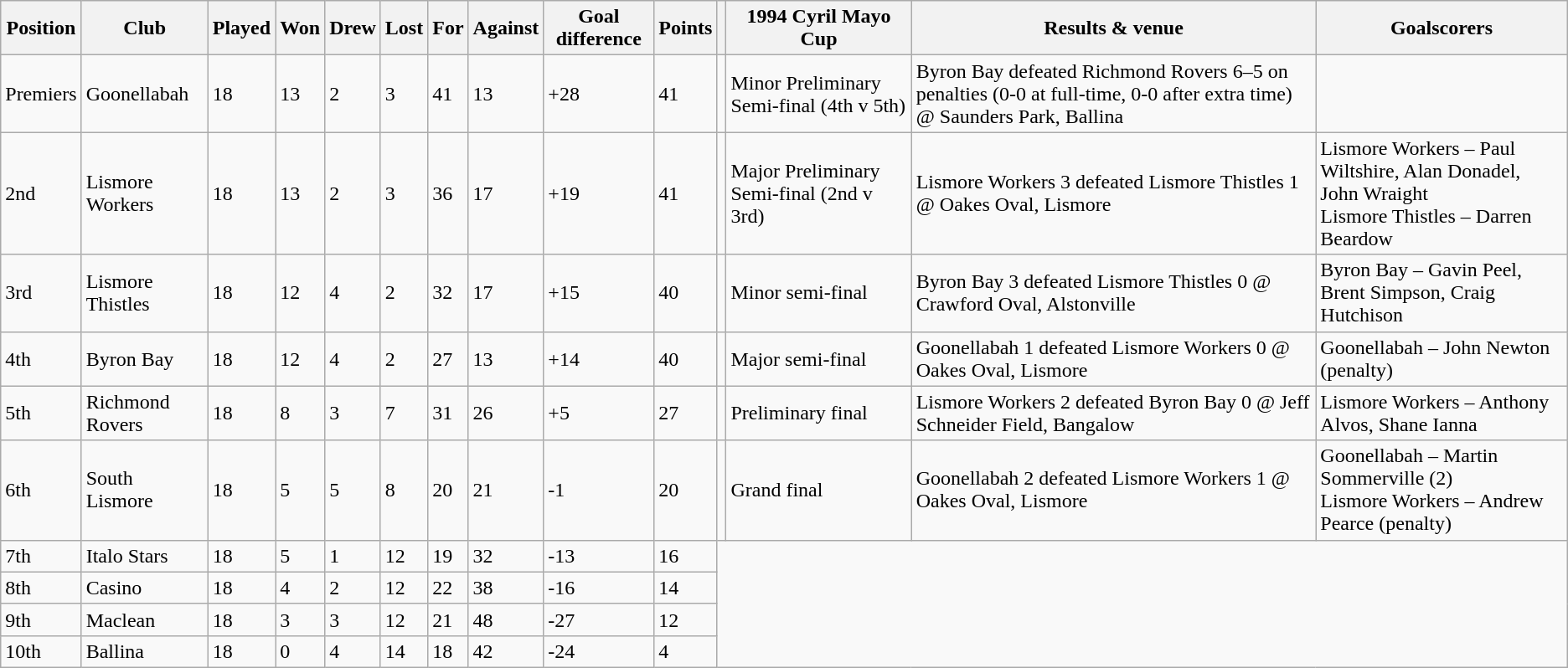<table class="wikitable">
<tr>
<th>Position</th>
<th>Club</th>
<th>Played</th>
<th>Won</th>
<th>Drew</th>
<th>Lost</th>
<th>For</th>
<th>Against</th>
<th>Goal difference</th>
<th>Points</th>
<th></th>
<th>1994 Cyril Mayo Cup</th>
<th>Results & venue</th>
<th>Goalscorers</th>
</tr>
<tr>
<td>Premiers</td>
<td>Goonellabah</td>
<td>18</td>
<td>13</td>
<td>2</td>
<td>3</td>
<td>41</td>
<td>13</td>
<td>+28</td>
<td>41</td>
<td></td>
<td>Minor Preliminary Semi-final (4th v 5th)</td>
<td>Byron Bay defeated Richmond Rovers 6–5 on penalties (0-0 at full-time, 0-0 after extra time) @ Saunders Park, Ballina</td>
<td></td>
</tr>
<tr>
<td>2nd</td>
<td>Lismore Workers</td>
<td>18</td>
<td>13</td>
<td>2</td>
<td>3</td>
<td>36</td>
<td>17</td>
<td>+19</td>
<td>41</td>
<td></td>
<td>Major Preliminary Semi-final (2nd v 3rd)</td>
<td>Lismore Workers 3 defeated Lismore Thistles 1 @ Oakes Oval, Lismore</td>
<td>Lismore Workers – Paul Wiltshire, Alan Donadel, John Wraight<br>Lismore Thistles – Darren Beardow</td>
</tr>
<tr>
<td>3rd</td>
<td>Lismore Thistles</td>
<td>18</td>
<td>12</td>
<td>4</td>
<td>2</td>
<td>32</td>
<td>17</td>
<td>+15</td>
<td>40</td>
<td></td>
<td>Minor semi-final</td>
<td>Byron Bay 3 defeated Lismore Thistles 0 @ Crawford Oval, Alstonville</td>
<td>Byron Bay – Gavin Peel, Brent Simpson, Craig Hutchison</td>
</tr>
<tr>
<td>4th</td>
<td>Byron Bay</td>
<td>18</td>
<td>12</td>
<td>4</td>
<td>2</td>
<td>27</td>
<td>13</td>
<td>+14</td>
<td>40</td>
<td></td>
<td>Major semi-final</td>
<td>Goonellabah 1 defeated Lismore Workers 0 @ Oakes Oval, Lismore</td>
<td>Goonellabah – John Newton (penalty)</td>
</tr>
<tr>
<td>5th</td>
<td>Richmond Rovers</td>
<td>18</td>
<td>8</td>
<td>3</td>
<td>7</td>
<td>31</td>
<td>26</td>
<td>+5</td>
<td>27</td>
<td></td>
<td>Preliminary final</td>
<td>Lismore Workers 2 defeated Byron Bay 0 @ Jeff Schneider Field, Bangalow</td>
<td>Lismore Workers – Anthony Alvos, Shane Ianna</td>
</tr>
<tr>
<td>6th</td>
<td>South Lismore</td>
<td>18</td>
<td>5</td>
<td>5</td>
<td>8</td>
<td>20</td>
<td>21</td>
<td>-1</td>
<td>20</td>
<td></td>
<td>Grand final</td>
<td>Goonellabah 2 defeated Lismore Workers 1 @ Oakes Oval, Lismore</td>
<td>Goonellabah – Martin Sommerville (2)<br>Lismore Workers – Andrew Pearce (penalty)</td>
</tr>
<tr>
<td>7th</td>
<td>Italo Stars</td>
<td>18</td>
<td>5</td>
<td>1</td>
<td>12</td>
<td>19</td>
<td>32</td>
<td>-13</td>
<td>16</td>
</tr>
<tr>
<td>8th</td>
<td>Casino</td>
<td>18</td>
<td>4</td>
<td>2</td>
<td>12</td>
<td>22</td>
<td>38</td>
<td>-16</td>
<td>14</td>
</tr>
<tr>
<td>9th</td>
<td>Maclean</td>
<td>18</td>
<td>3</td>
<td>3</td>
<td>12</td>
<td>21</td>
<td>48</td>
<td>-27</td>
<td>12</td>
</tr>
<tr>
<td>10th</td>
<td>Ballina</td>
<td>18</td>
<td>0</td>
<td>4</td>
<td>14</td>
<td>18</td>
<td>42</td>
<td>-24</td>
<td>4</td>
</tr>
</table>
